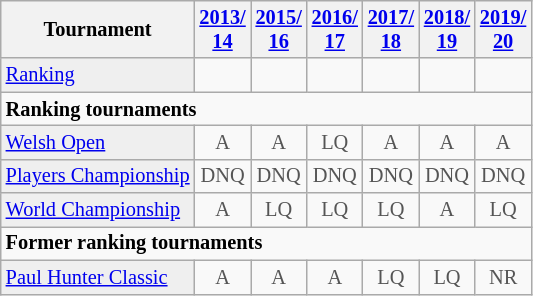<table class="wikitable" style="font-size:85%;">
<tr>
<th>Tournament</th>
<th><a href='#'>2013/<br>14</a></th>
<th><a href='#'>2015/<br>16</a></th>
<th><a href='#'>2016/<br>17</a></th>
<th><a href='#'>2017/<br>18</a></th>
<th><a href='#'>2018/<br>19</a></th>
<th><a href='#'>2019/<br>20</a></th>
</tr>
<tr>
<td style="background:#EFEFEF;"><a href='#'>Ranking</a></td>
<td align="center"></td>
<td align="center"></td>
<td align="center"></td>
<td align="center"></td>
<td align="center"></td>
<td align="center"></td>
</tr>
<tr>
<td colspan="10"><strong>Ranking tournaments</strong></td>
</tr>
<tr>
<td style="background:#EFEFEF;"><a href='#'>Welsh Open</a></td>
<td align="center" style="color:#555555;">A</td>
<td align="center" style="color:#555555;">A</td>
<td align="center" style="color:#555555;">LQ</td>
<td align="center" style="color:#555555;">A</td>
<td align="center" style="color:#555555;">A</td>
<td align="center" style="color:#555555;">A</td>
</tr>
<tr>
<td style="background:#EFEFEF;"><a href='#'>Players Championship</a></td>
<td align="center" style="color:#555555;">DNQ</td>
<td align="center" style="color:#555555;">DNQ</td>
<td align="center" style="color:#555555;">DNQ</td>
<td align="center" style="color:#555555;">DNQ</td>
<td align="center" style="color:#555555;">DNQ</td>
<td align="center" style="color:#555555;">DNQ</td>
</tr>
<tr>
<td style="background:#EFEFEF;"><a href='#'>World Championship</a></td>
<td align="center" style="color:#555555;">A</td>
<td align="center" style="color:#555555;">LQ</td>
<td align="center" style="color:#555555;">LQ</td>
<td align="center" style="color:#555555;">LQ</td>
<td align="center" style="color:#555555;">A</td>
<td align="center" style="color:#555555;">LQ</td>
</tr>
<tr>
<td colspan="10"><strong>Former ranking tournaments</strong></td>
</tr>
<tr>
<td style="background:#EFEFEF;"><a href='#'>Paul Hunter Classic</a></td>
<td align="center" style="color:#555555;">A</td>
<td align="center" style="color:#555555;">A</td>
<td align="center" style="color:#555555;">A</td>
<td align="center" style="color:#555555;">LQ</td>
<td align="center" style="color:#555555;">LQ</td>
<td align="center" style="color:#555555;">NR</td>
</tr>
</table>
